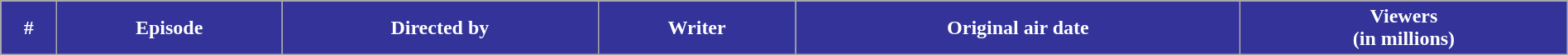<table class="wikitable plainrowheaders" style="width:100%; margin:auto;">
<tr>
</tr>
<tr style="color:#fff;">
<th style="background:#333399;">#</th>
<th style="background:#333399;">Episode</th>
<th style="background:#333399;">Directed by</th>
<th style="background:#333399;">Writer</th>
<th style="background:#333399;">Original air date</th>
<th style="background:#333399;">Viewers<br>(in millions)<br>


</th>
</tr>
</table>
